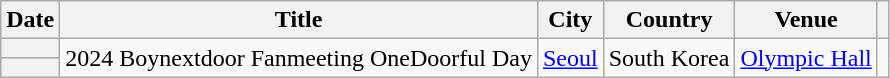<table class="wikitable plainrowheaders sortable">
<tr>
<th>Date</th>
<th scope="col">Title</th>
<th>City</th>
<th>Country</th>
<th>Venue</th>
<th class="unsortable" scope="col"></th>
</tr>
<tr>
<th scope="row"></th>
<td rowspan="2">2024 Boynextdoor Fanmeeting OneDoorful Day</td>
<td rowspan="2"><a href='#'>Seoul</a></td>
<td rowspan="2">South Korea</td>
<td rowspan="2"><a href='#'>Olympic Hall</a></td>
<td rowspan="2" style="text-align:center"></td>
</tr>
<tr>
<th scope="row"></th>
</tr>
</table>
